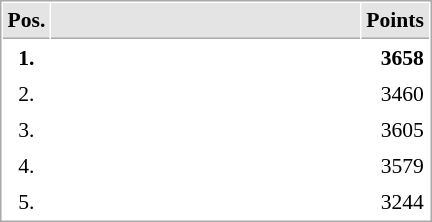<table cellspacing="1" cellpadding="3" style="border:1px solid #AAAAAA;font-size:90%">
<tr bgcolor="#E4E4E4">
<th style="border-bottom:1px solid #AAAAAA" width=10>Pos.</th>
<th style="border-bottom:1px solid #AAAAAA" width=200></th>
<th style="border-bottom:1px solid #AAAAAA" width=20>Points</th>
</tr>
<tr>
<td align="center"><strong>1.</strong></td>
<td><strong></strong></td>
<td align="right"><strong>3658</strong></td>
</tr>
<tr>
<td align="center">2.</td>
<td></td>
<td align="right">3460</td>
</tr>
<tr>
<td align="center">3.</td>
<td></td>
<td align="right">3605</td>
</tr>
<tr>
<td align="center">4.</td>
<td></td>
<td align="right">3579</td>
</tr>
<tr>
<td align="center">5.</td>
<td></td>
<td align="right">3244</td>
</tr>
</table>
